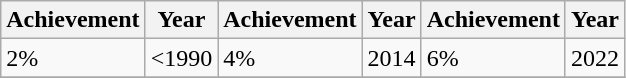<table class=wikitable>
<tr>
<th>Achievement</th>
<th>Year</th>
<th>Achievement</th>
<th>Year</th>
<th>Achievement</th>
<th>Year</th>
</tr>
<tr>
<td>2%</td>
<td><1990</td>
<td>4%</td>
<td>2014</td>
<td>6%</td>
<td>2022</td>
</tr>
<tr>
</tr>
</table>
